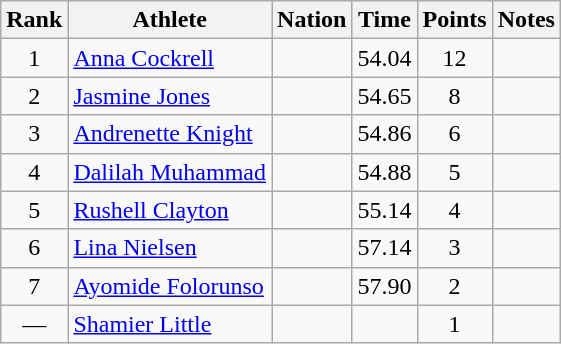<table class="wikitable mw-datatable sortable" style="text-align:center;">
<tr>
<th scope="col" style="width: 10px;">Rank</th>
<th scope="col">Athlete</th>
<th scope="col">Nation</th>
<th scope="col">Time</th>
<th scope="col">Points</th>
<th scope="col">Notes</th>
</tr>
<tr>
<td>1</td>
<td align="left"><a href='#'>Anna Cockrell</a> </td>
<td align="left"></td>
<td>54.04</td>
<td>12</td>
<td></td>
</tr>
<tr>
<td>2</td>
<td align="left"><a href='#'>Jasmine Jones</a> </td>
<td align="left"></td>
<td>54.65</td>
<td>8</td>
<td></td>
</tr>
<tr>
<td>3</td>
<td align="left"><a href='#'>Andrenette Knight</a> </td>
<td align="left"></td>
<td>54.86</td>
<td>6</td>
<td></td>
</tr>
<tr>
<td>4</td>
<td align="left"><a href='#'>Dalilah Muhammad</a> </td>
<td align="left"></td>
<td>54.88</td>
<td>5</td>
<td></td>
</tr>
<tr>
<td>5</td>
<td align="left"><a href='#'>Rushell Clayton</a> </td>
<td align="left"></td>
<td>55.14</td>
<td>4</td>
<td></td>
</tr>
<tr>
<td>6</td>
<td align="left"><a href='#'>Lina Nielsen</a> </td>
<td align="left"></td>
<td>57.14</td>
<td>3</td>
<td></td>
</tr>
<tr>
<td>7</td>
<td align="left"><a href='#'>Ayomide Folorunso</a> </td>
<td align="left"></td>
<td>57.90</td>
<td>2</td>
<td></td>
</tr>
<tr>
<td>—</td>
<td align="left"><a href='#'>Shamier Little</a> </td>
<td align="left"></td>
<td></td>
<td>1</td>
<td></td>
</tr>
</table>
